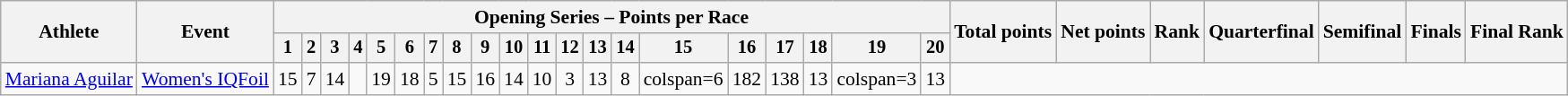<table class="wikitable" style="font-size:90%">
<tr>
<th rowspan="2">Athlete</th>
<th rowspan="2">Event</th>
<th colspan=20>Opening Series – Points per Race</th>
<th rowspan=2>Total points</th>
<th rowspan=2>Net points</th>
<th rowspan=2>Rank</th>
<th rowspan=2>Quarterfinal</th>
<th rowspan=2>Semifinal</th>
<th rowspan=2>Finals</th>
<th rowspan=2>Final Rank</th>
</tr>
<tr style="font-size:95%">
<th>1</th>
<th>2</th>
<th>3</th>
<th>4</th>
<th>5</th>
<th>6</th>
<th>7</th>
<th>8</th>
<th>9</th>
<th>10</th>
<th>11</th>
<th>12</th>
<th>13</th>
<th>14</th>
<th>15</th>
<th>16</th>
<th>17</th>
<th>18</th>
<th>19</th>
<th>20</th>
</tr>
<tr align=center>
<td align=left><a href='#'>Mariana Aguilar</a></td>
<td align=left><a href='#'>Women's IQFoil</a></td>
<td>15</td>
<td>7</td>
<td>14</td>
<td><span></span></td>
<td><span>19</span></td>
<td>18</td>
<td>5</td>
<td>15</td>
<td>16</td>
<td>14</td>
<td>10</td>
<td>3</td>
<td>13</td>
<td>8</td>
<td>colspan=6</td>
<td>182</td>
<td>138</td>
<td>13</td>
<td>colspan=3</td>
<td>13</td>
</tr>
</table>
